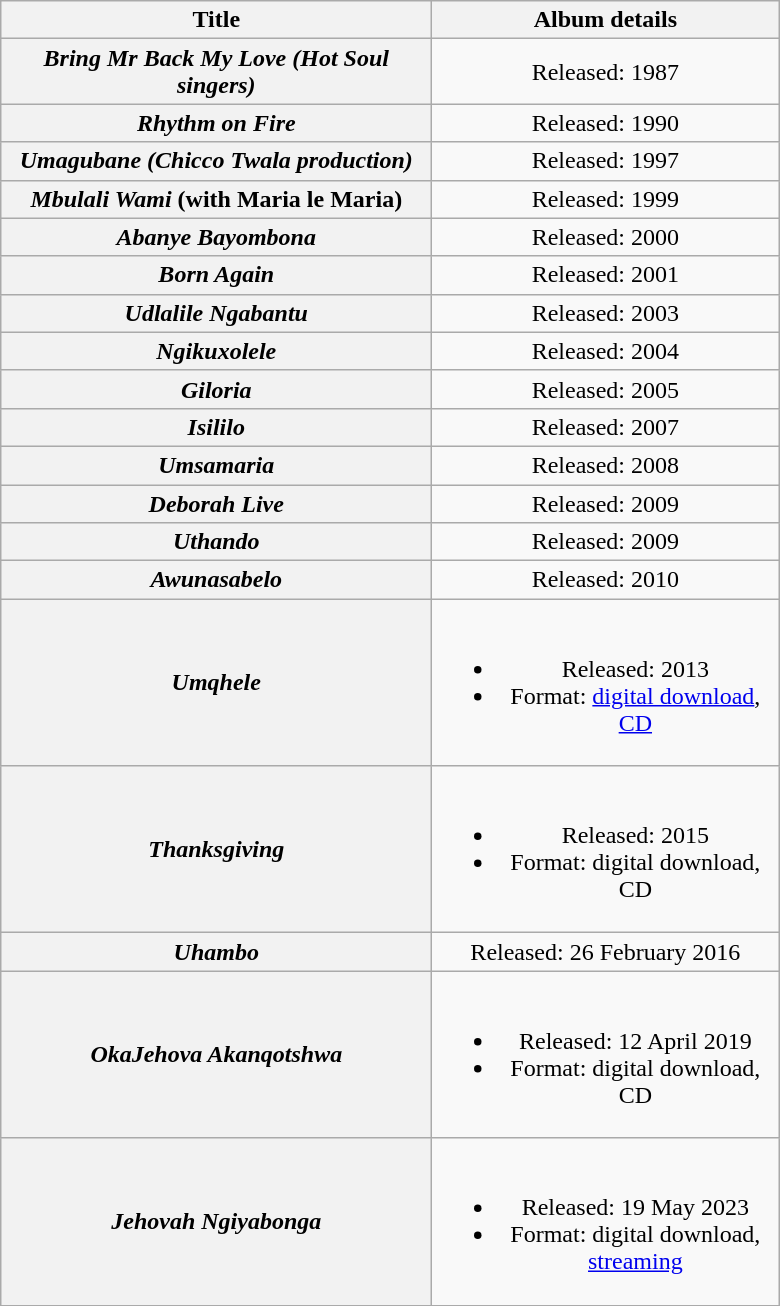<table class="wikitable plainrowheaders" style="text-align:center;" border="2">
<tr>
<th scope="col" style="width:17.5em;">Title</th>
<th scope="col" style="width:14em;">Album details</th>
</tr>
<tr>
<th scope="row"><em>Bring Mr Back My Love (Hot Soul singers)</em></th>
<td>Released: 1987</td>
</tr>
<tr>
<th scope="row"><em>Rhythm on Fire</em></th>
<td>Released: 1990</td>
</tr>
<tr>
<th scope="row"><em>Umagubane (Chicco Twala production)</em></th>
<td>Released: 1997</td>
</tr>
<tr>
<th scope="row"><em>Mbulali Wami</em> (with Maria le Maria)</th>
<td>Released: 1999</td>
</tr>
<tr>
<th scope="row"><em>Abanye Bayombona</em></th>
<td>Released: 2000</td>
</tr>
<tr>
<th scope="row"><em>Born Again</em></th>
<td>Released: 2001</td>
</tr>
<tr>
<th scope="row"><em>Udlalile Ngabantu</em></th>
<td>Released: 2003</td>
</tr>
<tr>
<th scope="row"><em>Ngikuxolele</em></th>
<td>Released: 2004</td>
</tr>
<tr>
<th scope="row"><em>Giloria</em></th>
<td>Released: 2005</td>
</tr>
<tr>
<th scope="row"><em>Isililo</em></th>
<td>Released: 2007</td>
</tr>
<tr>
<th scope="row"><em>Umsamaria</em></th>
<td>Released: 2008</td>
</tr>
<tr>
<th scope="row"><em>Deborah Live</em></th>
<td>Released: 2009</td>
</tr>
<tr>
<th scope="row"><em>Uthando</em></th>
<td>Released: 2009</td>
</tr>
<tr>
<th scope="row"><em>Awunasabelo</em></th>
<td>Released: 2010</td>
</tr>
<tr>
<th scope="row"><em>Umqhele</em></th>
<td><br><ul><li>Released: 2013</li><li>Format: <a href='#'>digital download</a>, <a href='#'>CD</a></li></ul></td>
</tr>
<tr>
<th scope="row"><em>Thanksgiving</em></th>
<td><br><ul><li>Released: 2015</li><li>Format: digital download, CD</li></ul></td>
</tr>
<tr>
<th scope="row"><em>Uhambo</em></th>
<td>Released: 26 February 2016</td>
</tr>
<tr>
<th scope="row"><em>OkaJehova Akanqotshwa</em></th>
<td><br><ul><li>Released: 12 April 2019</li><li>Format: digital download, CD</li></ul></td>
</tr>
<tr>
<th scope="row"><em>Jehovah Ngiyabonga</em></th>
<td><br><ul><li>Released: 19 May 2023</li><li>Format: digital download, <a href='#'>streaming</a></li></ul></td>
</tr>
</table>
